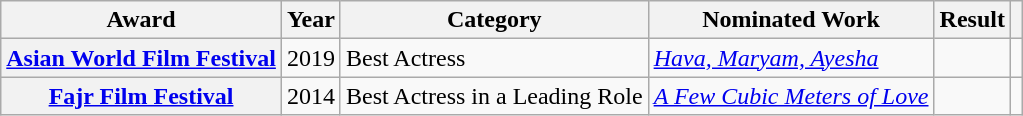<table class="wikitable sortable plainrowheaders">
<tr>
<th scope="col">Award</th>
<th scope="col">Year</th>
<th scope="col">Category</th>
<th scope="col">Nominated Work</th>
<th scope="col">Result</th>
<th scope="col" class="unsortable"></th>
</tr>
<tr>
<th scope="row"><a href='#'>Asian World Film Festival</a></th>
<td>2019</td>
<td>Best Actress</td>
<td><em><a href='#'>Hava, Maryam, Ayesha</a></em></td>
<td></td>
<td></td>
</tr>
<tr>
<th scope="row"><a href='#'>Fajr Film Festival</a></th>
<td>2014</td>
<td>Best Actress in a Leading Role</td>
<td><em><a href='#'>A Few Cubic Meters of Love</a></em></td>
<td></td>
<td></td>
</tr>
</table>
